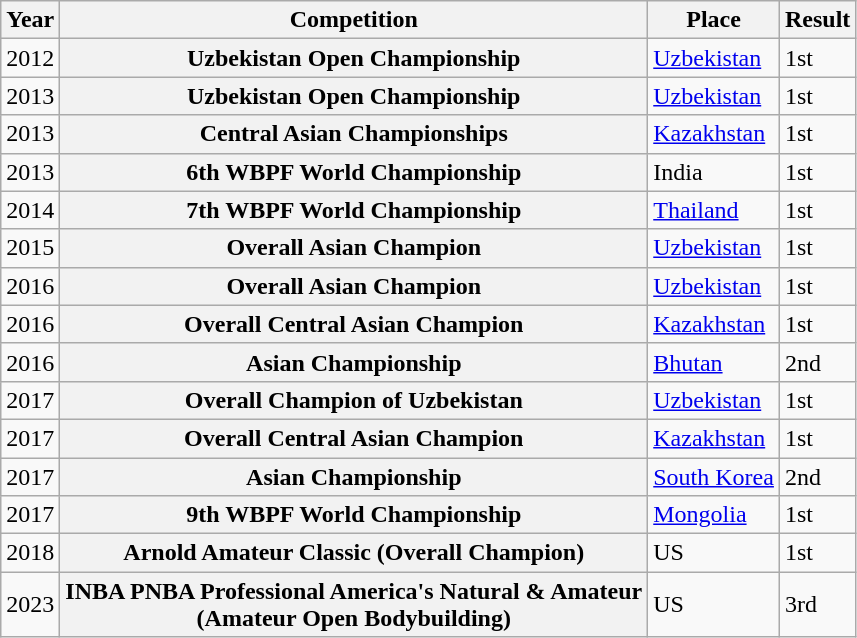<table class="wikitable">
<tr>
<th>Year</th>
<th>Competition</th>
<th>Place</th>
<th>Result</th>
</tr>
<tr>
<td>2012</td>
<th>Uzbekistan Open Championship</th>
<td><a href='#'>Uzbekistan</a></td>
<td>1st</td>
</tr>
<tr>
<td>2013</td>
<th>Uzbekistan Open Championship</th>
<td><a href='#'>Uzbekistan</a></td>
<td>1st</td>
</tr>
<tr>
<td>2013</td>
<th>Central Asian Championships</th>
<td><a href='#'>Kazakhstan</a></td>
<td>1st</td>
</tr>
<tr>
<td>2013</td>
<th>6th WBPF World Championship</th>
<td>India</td>
<td>1st</td>
</tr>
<tr>
<td>2014</td>
<th>7th WBPF World Championship</th>
<td><a href='#'>Thailand</a></td>
<td>1st</td>
</tr>
<tr>
<td>2015</td>
<th>Overall Asian Champion</th>
<td><a href='#'>Uzbekistan</a></td>
<td>1st</td>
</tr>
<tr>
<td>2016</td>
<th>Overall Asian Champion</th>
<td><a href='#'>Uzbekistan</a></td>
<td>1st</td>
</tr>
<tr>
<td>2016</td>
<th>Overall Central Asian Champion</th>
<td><a href='#'>Kazakhstan</a></td>
<td>1st</td>
</tr>
<tr>
<td>2016</td>
<th>Asian Championship</th>
<td><a href='#'>Bhutan</a></td>
<td>2nd</td>
</tr>
<tr>
<td>2017</td>
<th>Overall Champion of Uzbekistan</th>
<td><a href='#'>Uzbekistan</a></td>
<td>1st</td>
</tr>
<tr>
<td>2017</td>
<th>Overall Central Asian Champion</th>
<td><a href='#'>Kazakhstan</a></td>
<td>1st</td>
</tr>
<tr>
<td>2017</td>
<th>Asian Championship</th>
<td><a href='#'>South Korea</a></td>
<td>2nd</td>
</tr>
<tr>
<td>2017</td>
<th>9th WBPF World Championship</th>
<td><a href='#'>Mongolia</a></td>
<td>1st</td>
</tr>
<tr>
<td>2018</td>
<th>Arnold Amateur Classic (Overall Champion)</th>
<td>US</td>
<td>1st</td>
</tr>
<tr>
<td>2023</td>
<th>INBA PNBA Professional America's Natural & Amateur<br>(Amateur Open Bodybuilding)</th>
<td>US</td>
<td>3rd</td>
</tr>
</table>
